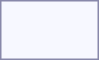<table style="border:1px solid #8888aa; background-color:#f7f8ff; padding:5px; font-size:95%; margin: 0px 12px 12px 0px;">
<tr style="text-align:center;">
<td rowspan=2><strong></strong></td>
<td colspan=2 rowspan=2></td>
<td colspan=2></td>
<td colspan=2></td>
<td colspan=2></td>
<td colspan=2 rowspan=2></td>
<td colspan=2></td>
<td colspan=2></td>
<td colspan=2></td>
<td colspan=2></td>
<td colspan=2></td>
<td colspan=2></td>
<td colspan=2></td>
</tr>
<tr style="text-align:center;">
<td colspan=2><br></td>
<td colspan=2><br></td>
<td colspan=2><br></td>
<td colspan=2><br></td>
<td colspan=2><br></td>
<td colspan=2><br></td>
<td colspan=2><br></td>
<td colspan=2><br></td>
<td colspan=2><br></td>
<td colspan=2><br></td>
</tr>
</table>
